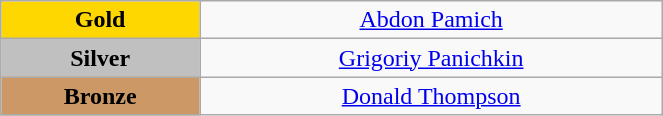<table class="wikitable" style="text-align:center; " width="35%">
<tr>
<td bgcolor="gold"><strong>Gold</strong></td>
<td><a href='#'>Abdon Pamich</a><br>  <small><em></em></small></td>
</tr>
<tr>
<td bgcolor="silver"><strong>Silver</strong></td>
<td><a href='#'>Grigoriy Panichkin</a><br>  <small><em></em></small></td>
</tr>
<tr>
<td bgcolor="CC9966"><strong>Bronze</strong></td>
<td><a href='#'>Donald Thompson</a><br>  <small><em></em></small></td>
</tr>
</table>
